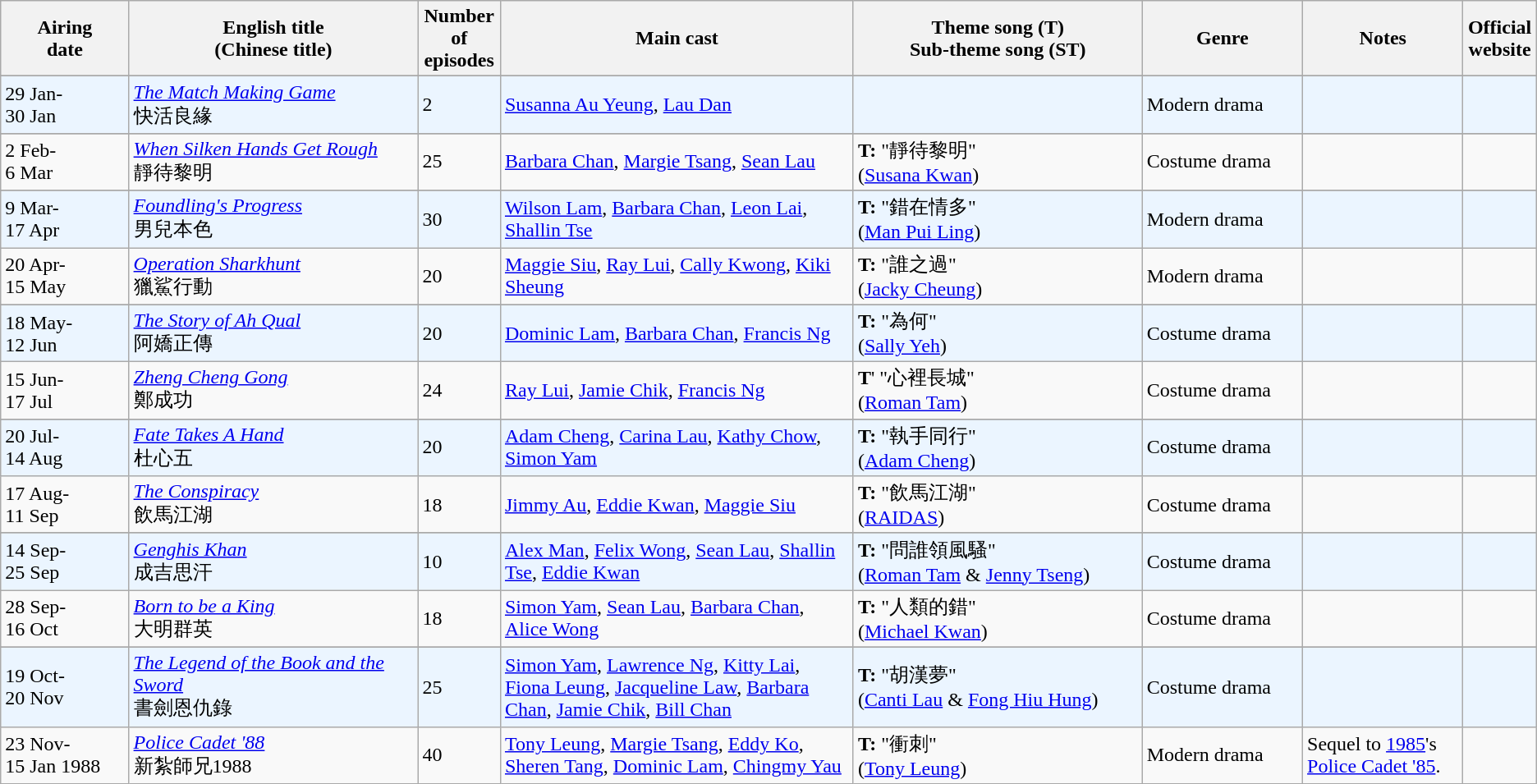<table class="wikitable">
<tr>
<th align=center width=8% bgcolor="silver">Airing<br>date</th>
<th align=center width=18% bgcolor="silver">English title <br> (Chinese title)</th>
<th align=center width=5% bgcolor="silver">Number of episodes</th>
<th align=center width=22% bgcolor="silver">Main cast</th>
<th align=center width=18% bgcolor="silver">Theme song (T) <br>Sub-theme song (ST)</th>
<th align=center width=10% bgcolor="silver">Genre</th>
<th align=center width=10% bgcolor="silver">Notes</th>
<th align=center width=1% bgcolor="silver">Official website</th>
</tr>
<tr>
</tr>
<tr ---- bgcolor="#ebf5ff">
<td>29 Jan- <br> 30 Jan</td>
<td><em><a href='#'>The Match Making Game</a></em> <br> 快活良緣</td>
<td>2</td>
<td><a href='#'>Susanna Au Yeung</a>, <a href='#'>Lau Dan</a></td>
<td></td>
<td>Modern drama</td>
<td></td>
<td></td>
</tr>
<tr>
</tr>
<tr>
<td>2 Feb- <br> 6 Mar</td>
<td><em><a href='#'>When Silken Hands Get Rough</a></em> <br> 靜待黎明</td>
<td>25</td>
<td><a href='#'>Barbara Chan</a>, <a href='#'>Margie Tsang</a>, <a href='#'>Sean Lau</a></td>
<td><strong>T:</strong> "靜待黎明" <br> (<a href='#'>Susana Kwan</a>)</td>
<td>Costume drama</td>
<td></td>
<td></td>
</tr>
<tr>
</tr>
<tr ---- bgcolor="#ebf5ff">
<td>9 Mar- <br> 17 Apr</td>
<td><em><a href='#'>Foundling's Progress</a></em> <br> 男兒本色</td>
<td>30</td>
<td><a href='#'>Wilson Lam</a>, <a href='#'>Barbara Chan</a>, <a href='#'>Leon Lai</a>, <a href='#'>Shallin Tse</a></td>
<td><strong>T:</strong> "錯在情多" <br> (<a href='#'>Man Pui Ling</a>)</td>
<td>Modern drama</td>
<td></td>
<td></td>
</tr>
<tr>
<td>20 Apr- <br> 15 May</td>
<td><em><a href='#'>Operation Sharkhunt</a></em><br> 獵鯊行動</td>
<td>20</td>
<td><a href='#'>Maggie Siu</a>, <a href='#'>Ray Lui</a>, <a href='#'>Cally Kwong</a>, <a href='#'>Kiki Sheung</a></td>
<td><strong>T:</strong> "誰之過" <br> (<a href='#'>Jacky Cheung</a>)</td>
<td>Modern drama</td>
<td></td>
<td></td>
</tr>
<tr>
</tr>
<tr ---- bgcolor="#ebf5ff">
<td>18 May- <br> 12 Jun</td>
<td><em><a href='#'>The Story of Ah Qual</a></em> <br> 阿嬌正傳</td>
<td>20</td>
<td><a href='#'>Dominic Lam</a>, <a href='#'>Barbara Chan</a>, <a href='#'>Francis Ng</a></td>
<td><strong>T:</strong> "為何" <br> (<a href='#'>Sally Yeh</a>)</td>
<td>Costume drama</td>
<td></td>
<td></td>
</tr>
<tr>
<td>15 Jun- <br> 17 Jul</td>
<td><em><a href='#'>Zheng Cheng Gong</a></em> <br> 鄭成功</td>
<td>24</td>
<td><a href='#'>Ray Lui</a>, <a href='#'>Jamie Chik</a>, <a href='#'>Francis Ng</a></td>
<td><strong>T</strong>' "心裡長城" <br> (<a href='#'>Roman Tam</a>)</td>
<td>Costume drama</td>
<td></td>
<td></td>
</tr>
<tr>
</tr>
<tr ---- bgcolor="#ebf5ff">
<td>20 Jul- <br> 14 Aug</td>
<td><em><a href='#'>Fate Takes A Hand</a></em><br> 杜心五</td>
<td>20</td>
<td><a href='#'>Adam Cheng</a>, <a href='#'>Carina Lau</a>, <a href='#'>Kathy Chow</a>, <a href='#'>Simon Yam</a></td>
<td><strong>T:</strong> "執手同行" <br> (<a href='#'>Adam Cheng</a>)</td>
<td>Costume drama</td>
<td></td>
<td></td>
</tr>
<tr>
<td>17 Aug- <br> 11 Sep</td>
<td><em><a href='#'>The Conspiracy</a></em> <br> 飲馬江湖</td>
<td>18</td>
<td><a href='#'>Jimmy Au</a>, <a href='#'>Eddie Kwan</a>, <a href='#'>Maggie Siu</a></td>
<td><strong>T:</strong> "飲馬江湖" <br> (<a href='#'>RAIDAS</a>)</td>
<td>Costume drama</td>
<td></td>
<td></td>
</tr>
<tr>
</tr>
<tr ---- bgcolor="#ebf5ff">
<td>14 Sep- <br> 25 Sep</td>
<td><em><a href='#'>Genghis Khan</a></em> <br> 成吉思汗</td>
<td>10</td>
<td><a href='#'>Alex Man</a>, <a href='#'>Felix Wong</a>, <a href='#'>Sean Lau</a>, <a href='#'>Shallin Tse</a>, <a href='#'>Eddie Kwan</a></td>
<td><strong>T:</strong> "問誰領風騷" <br> (<a href='#'>Roman Tam</a> & <a href='#'>Jenny Tseng</a>)</td>
<td>Costume drama</td>
<td></td>
<td></td>
</tr>
<tr>
<td>28 Sep- <br> 16 Oct</td>
<td><em><a href='#'>Born to be a King</a></em> <br> 大明群英</td>
<td>18</td>
<td><a href='#'>Simon Yam</a>, <a href='#'>Sean Lau</a>, <a href='#'>Barbara Chan</a>, <a href='#'>Alice Wong</a></td>
<td><strong>T:</strong> "人類的錯" <br> (<a href='#'>Michael Kwan</a>)</td>
<td>Costume drama</td>
<td></td>
<td> </td>
</tr>
<tr>
</tr>
<tr ---- bgcolor="#ebf5ff">
<td>19 Oct- <br> 20 Nov</td>
<td><em><a href='#'>The Legend of the Book and the Sword</a></em> <br> 書劍恩仇錄</td>
<td>25</td>
<td><a href='#'>Simon Yam</a>, <a href='#'>Lawrence Ng</a>, <a href='#'>Kitty Lai</a>, <a href='#'>Fiona Leung</a>, <a href='#'>Jacqueline Law</a>, <a href='#'>Barbara Chan</a>, <a href='#'>Jamie Chik</a>, <a href='#'>Bill Chan</a></td>
<td><strong>T:</strong> "胡漢夢" <br> (<a href='#'>Canti Lau</a> & <a href='#'>Fong Hiu Hung</a>)</td>
<td>Costume drama</td>
<td></td>
<td></td>
</tr>
<tr>
<td>23 Nov- <br> 15 Jan 1988</td>
<td><em><a href='#'>Police Cadet '88</a></em> <br> 新紮師兄1988</td>
<td>40</td>
<td><a href='#'>Tony Leung</a>, <a href='#'>Margie Tsang</a>, <a href='#'>Eddy Ko</a>, <a href='#'>Sheren Tang</a>, <a href='#'>Dominic Lam</a>,  <a href='#'>Chingmy Yau</a></td>
<td><strong>T:</strong> "衝刺" <br> (<a href='#'>Tony Leung</a>)</td>
<td>Modern drama</td>
<td>Sequel to <a href='#'>1985</a>'s <a href='#'>Police Cadet '85</a>.</td>
<td></td>
</tr>
</table>
